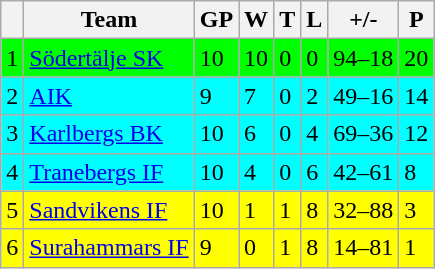<table class="wikitable">
<tr>
<th></th>
<th>Team</th>
<th>GP</th>
<th>W</th>
<th>T</th>
<th>L</th>
<th>+/-</th>
<th>P</th>
</tr>
<tr style="background:#00FF00">
<td>1</td>
<td><a href='#'>Södertälje SK</a></td>
<td>10</td>
<td>10</td>
<td>0</td>
<td>0</td>
<td>94–18</td>
<td>20</td>
</tr>
<tr style="background:#00FFFF">
<td>2</td>
<td><a href='#'>AIK</a></td>
<td>9</td>
<td>7</td>
<td>0</td>
<td>2</td>
<td>49–16</td>
<td>14</td>
</tr>
<tr style="background:#00FFFF">
<td>3</td>
<td><a href='#'>Karlbergs BK</a></td>
<td>10</td>
<td>6</td>
<td>0</td>
<td>4</td>
<td>69–36</td>
<td>12</td>
</tr>
<tr style="background:#00FFFF">
<td>4</td>
<td><a href='#'>Tranebergs IF</a></td>
<td>10</td>
<td>4</td>
<td>0</td>
<td>6</td>
<td>42–61</td>
<td>8</td>
</tr>
<tr style="background:#FFFF00">
<td>5</td>
<td><a href='#'>Sandvikens IF</a></td>
<td>10</td>
<td>1</td>
<td>1</td>
<td>8</td>
<td>32–88</td>
<td>3</td>
</tr>
<tr style="background:#FFFF00">
<td>6</td>
<td><a href='#'>Surahammars IF</a></td>
<td>9</td>
<td>0</td>
<td>1</td>
<td>8</td>
<td>14–81</td>
<td>1</td>
</tr>
</table>
